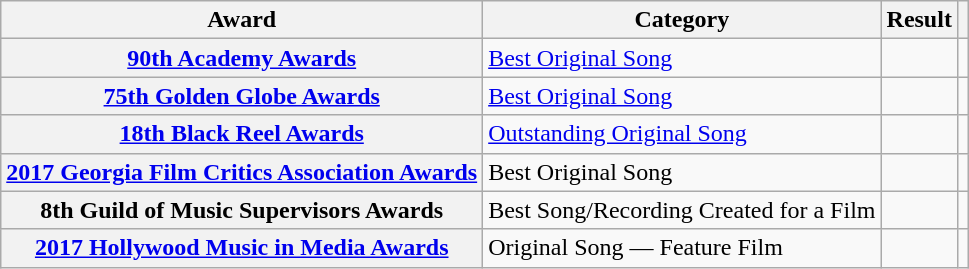<table class="wikitable plainrowheaders sortable">
<tr style= text-align:center;">
<th scope="col">Award</th>
<th scope="col">Category</th>
<th scope="col">Result</th>
<th scope="col" class="unsortable"></th>
</tr>
<tr>
<th scope="row"><a href='#'>90th Academy Awards</a></th>
<td><a href='#'>Best Original Song</a></td>
<td></td>
<td></td>
</tr>
<tr>
<th scope="row"><a href='#'>75th Golden Globe Awards</a></th>
<td><a href='#'>Best Original Song</a></td>
<td></td>
<td></td>
</tr>
<tr>
<th scope="row"><a href='#'>18th Black Reel Awards</a></th>
<td><a href='#'>Outstanding Original Song</a></td>
<td></td>
<td></td>
</tr>
<tr>
<th scope="row"><a href='#'>2017 Georgia Film Critics Association Awards</a></th>
<td>Best Original Song</td>
<td></td>
<td></td>
</tr>
<tr>
<th scope="row">8th Guild of Music Supervisors Awards</th>
<td>Best Song/Recording Created for a Film</td>
<td></td>
<td></td>
</tr>
<tr>
<th scope="row"><a href='#'>2017 Hollywood Music in Media Awards</a></th>
<td>Original Song — Feature Film</td>
<td></td>
<td></td>
</tr>
</table>
